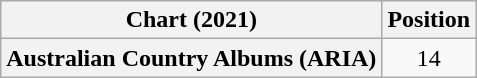<table class="wikitable plainrowheaders" style="text-align:center">
<tr>
<th scope="col">Chart (2021)</th>
<th scope="col">Position</th>
</tr>
<tr>
<th scope="row">Australian Country Albums (ARIA)</th>
<td>14</td>
</tr>
</table>
